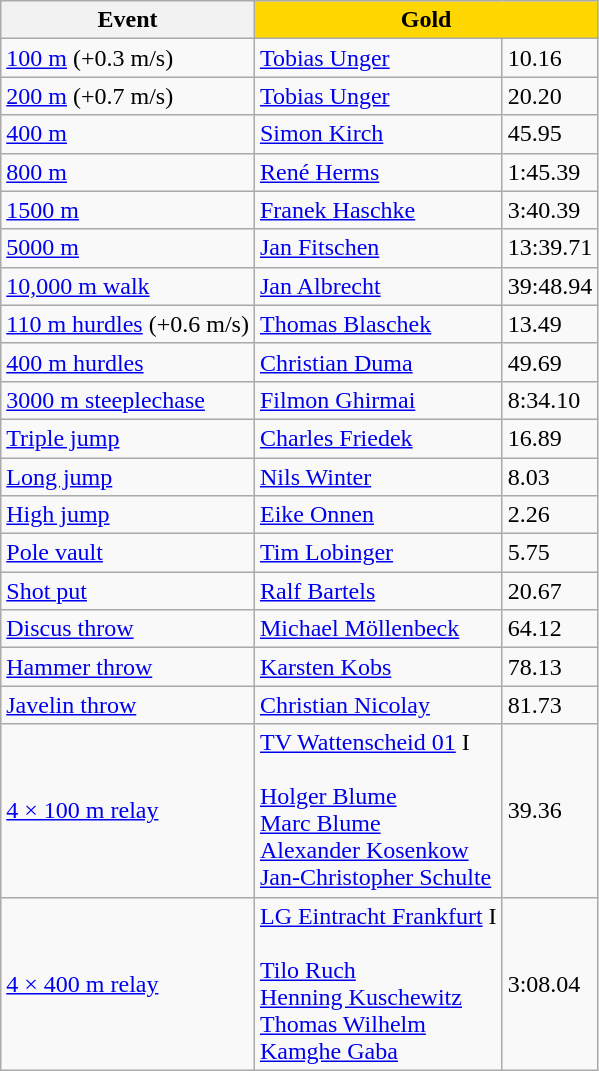<table class="wikitable">
<tr>
<th>Event</th>
<th style="background:gold;" colspan=2>Gold</th>
</tr>
<tr>
<td><a href='#'>100 m</a> (+0.3 m/s)</td>
<td><a href='#'>Tobias Unger</a></td>
<td>10.16 </td>
</tr>
<tr>
<td><a href='#'>200 m</a> (+0.7 m/s)</td>
<td><a href='#'>Tobias Unger</a></td>
<td>20.20 </td>
</tr>
<tr>
<td><a href='#'>400 m</a></td>
<td><a href='#'>Simon Kirch</a></td>
<td>45.95</td>
</tr>
<tr>
<td><a href='#'>800 m</a></td>
<td><a href='#'>René Herms</a></td>
<td>1:45.39</td>
</tr>
<tr>
<td><a href='#'>1500 m</a></td>
<td><a href='#'>Franek Haschke</a></td>
<td>3:40.39 </td>
</tr>
<tr>
<td><a href='#'>5000 m</a></td>
<td><a href='#'>Jan Fitschen</a></td>
<td>13:39.71</td>
</tr>
<tr>
<td><a href='#'>10,000 m walk</a></td>
<td><a href='#'>Jan Albrecht</a></td>
<td>39:48.94 </td>
</tr>
<tr>
<td><a href='#'>110 m hurdles</a> (+0.6 m/s)</td>
<td><a href='#'>Thomas Blaschek</a></td>
<td>13.49</td>
</tr>
<tr>
<td><a href='#'>400 m hurdles</a></td>
<td><a href='#'>Christian Duma</a></td>
<td>49.69</td>
</tr>
<tr>
<td><a href='#'>3000 m steeplechase</a></td>
<td><a href='#'>Filmon Ghirmai</a></td>
<td>8:34.10</td>
</tr>
<tr>
<td><a href='#'>Triple jump</a></td>
<td><a href='#'>Charles Friedek</a></td>
<td>16.89</td>
</tr>
<tr>
<td><a href='#'>Long jump</a></td>
<td><a href='#'>Nils Winter</a></td>
<td>8.03</td>
</tr>
<tr>
<td><a href='#'>High jump</a></td>
<td><a href='#'>Eike Onnen</a></td>
<td>2.26 </td>
</tr>
<tr>
<td><a href='#'>Pole vault</a></td>
<td><a href='#'>Tim Lobinger</a></td>
<td>5.75</td>
</tr>
<tr>
<td><a href='#'>Shot put</a></td>
<td><a href='#'>Ralf Bartels</a></td>
<td>20.67</td>
</tr>
<tr>
<td><a href='#'>Discus throw</a></td>
<td><a href='#'>Michael Möllenbeck</a></td>
<td>64.12</td>
</tr>
<tr>
<td><a href='#'>Hammer throw</a></td>
<td><a href='#'>Karsten Kobs</a></td>
<td>78.13</td>
</tr>
<tr>
<td><a href='#'>Javelin throw</a></td>
<td><a href='#'>Christian Nicolay</a></td>
<td>81.73</td>
</tr>
<tr>
<td><a href='#'>4 × 100 m relay</a></td>
<td><a href='#'>TV Wattenscheid 01</a> I <br><br><a href='#'>Holger Blume</a> <br>
<a href='#'>Marc Blume</a> <br>
<a href='#'>Alexander Kosenkow</a> <br>
<a href='#'>Jan-Christopher Schulte</a></td>
<td>39.36 </td>
</tr>
<tr>
<td><a href='#'>4 × 400 m relay</a></td>
<td><a href='#'>LG Eintracht Frankfurt</a> I <br><br><a href='#'>Tilo Ruch</a> <br>
<a href='#'>Henning Kuschewitz</a> <br>
<a href='#'>Thomas Wilhelm</a> <br>
<a href='#'>Kamghe Gaba</a></td>
<td>3:08.04 </td>
</tr>
</table>
